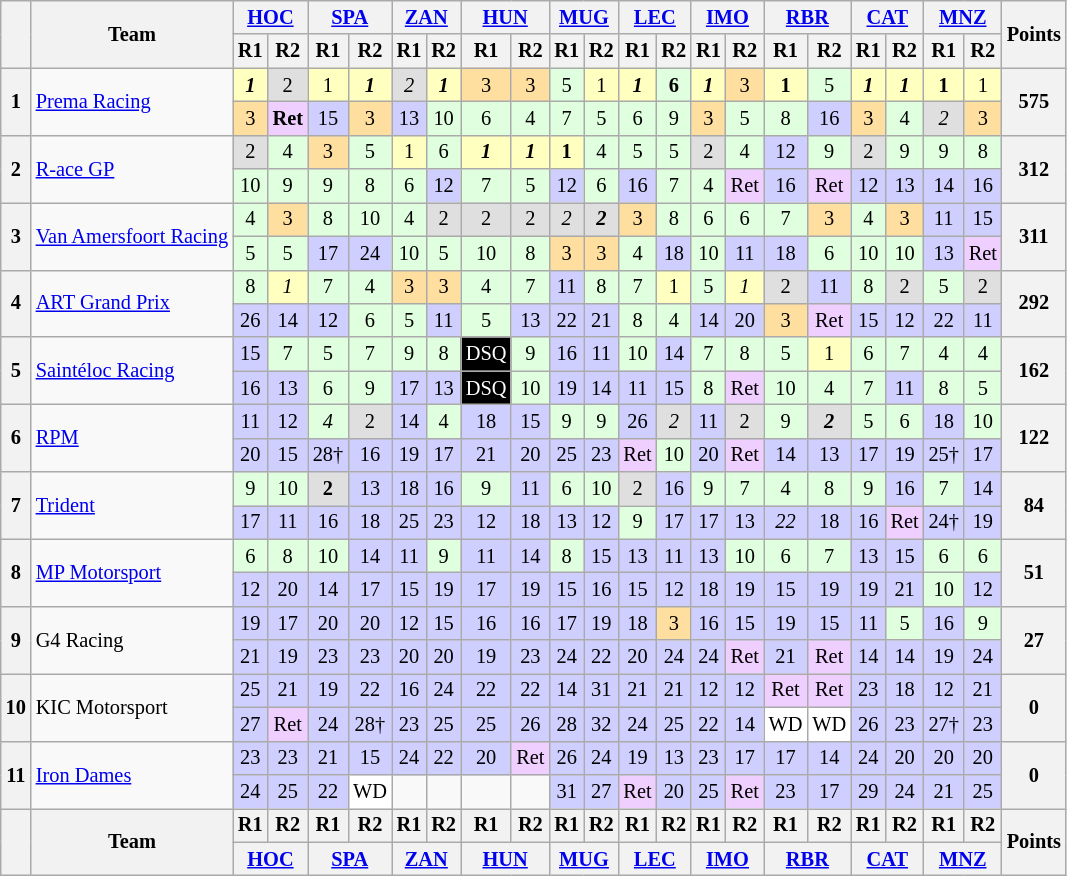<table class="wikitable" style="font-size:85%; text-align:center">
<tr>
<th rowspan="2" valign="middle"></th>
<th rowspan="2" valign="middle">Team</th>
<th colspan="2"><a href='#'>HOC</a><br></th>
<th colspan="2"><a href='#'>SPA</a><br></th>
<th colspan="2"><a href='#'>ZAN</a><br></th>
<th colspan="2"><a href='#'>HUN</a><br></th>
<th colspan="2"><a href='#'>MUG</a><br></th>
<th colspan="2"><a href='#'>LEC</a><br></th>
<th colspan="2"><a href='#'>IMO</a><br></th>
<th colspan="2"><a href='#'>RBR</a><br></th>
<th colspan="2"><a href='#'>CAT</a><br></th>
<th colspan="2"><a href='#'>MNZ</a><br></th>
<th rowspan="2" valign="middle">Points</th>
</tr>
<tr>
<th>R1</th>
<th>R2</th>
<th>R1</th>
<th>R2</th>
<th>R1</th>
<th>R2</th>
<th>R1</th>
<th>R2</th>
<th>R1</th>
<th>R2</th>
<th>R1</th>
<th>R2</th>
<th>R1</th>
<th>R2</th>
<th>R1</th>
<th>R2</th>
<th>R1</th>
<th>R2</th>
<th>R1</th>
<th>R2</th>
</tr>
<tr>
<th rowspan="2">1</th>
<td rowspan="2" align="left"> <a href='#'>Prema Racing</a></td>
<td style="background:#FFFFBF"><strong><em>1</em></strong></td>
<td style="background:#DFDFDF">2</td>
<td style="background:#FFFFBF">1</td>
<td style="background:#FFFFBF"><strong><em>1</em></strong></td>
<td style="background:#DFDFDF"><em>2</em></td>
<td style="background:#FFFFBF"><strong><em>1</em></strong></td>
<td style="background:#FFDF9F">3</td>
<td style="background:#FFDF9F">3</td>
<td style="background:#DFFFDF">5</td>
<td style="background:#FFFFBF">1</td>
<td style="background:#FFFFBF"><strong><em>1</em></strong></td>
<td style="background:#DFFFDF"><strong>6</strong></td>
<td style="background:#FFFFBF"><strong><em>1</em></strong></td>
<td style="background:#FFDF9F">3</td>
<td style="background:#FFFFBF"><strong>1</strong></td>
<td style="background:#DFFFDF">5</td>
<td style="background:#FFFFBF"><strong><em>1</em></strong></td>
<td style="background:#FFFFBF"><strong><em>1</em></strong></td>
<td style="background:#FFFFBF"><strong>1</strong></td>
<td style="background:#FFFFBF">1</td>
<th rowspan="2">575</th>
</tr>
<tr>
<td style="background:#FFDF9F">3</td>
<td style="background:#EFCFFF"><strong>Ret</strong></td>
<td style="background:#CFCFFF">15</td>
<td style="background:#FFDF9F">3</td>
<td style="background:#CFCFFF">13</td>
<td style="background:#DFFFDF">10</td>
<td style="background:#DFFFDF">6</td>
<td style="background:#DFFFDF">4</td>
<td style="background:#DFFFDF">7</td>
<td style="background:#DFFFDF">5</td>
<td style="background:#DFFFDF">6</td>
<td style="background:#DFFFDF">9</td>
<td style="background:#FFDF9F">3</td>
<td style="background:#DFFFDF">5</td>
<td style="background:#DFFFDF">8</td>
<td style="background:#CFCFFF">16</td>
<td style="background:#FFDF9F">3</td>
<td style="background:#DFFFDF">4</td>
<td style="background:#DFDFDF"><em>2</em></td>
<td style="background:#FFDF9F">3</td>
</tr>
<tr>
<th rowspan="2">2</th>
<td rowspan="2" align="left"> <a href='#'>R-ace GP</a></td>
<td style="background:#DFDFDF">2</td>
<td style="background:#DFFFDF">4</td>
<td style="background:#FFDF9F">3</td>
<td style="background:#DFFFDF">5</td>
<td style="background:#FFFFBF">1</td>
<td style="background:#DFFFDF">6</td>
<td style="background:#FFFFBF"><strong><em>1</em></strong></td>
<td style="background:#FFFFBF"><strong><em>1</em></strong></td>
<td style="background:#FFFFBF"><strong>1</strong></td>
<td style="background:#DFFFDF">4</td>
<td style="background:#DFFFDF">5</td>
<td style="background:#DFFFDF">5</td>
<td style="background:#DFDFDF">2</td>
<td style="background:#DFFFDF">4</td>
<td style="background:#CFCFFF">12</td>
<td style="background:#DFFFDF">9</td>
<td style="background:#DFDFDF">2</td>
<td style="background:#DFFFDF">9</td>
<td style="background:#DFFFDF">9</td>
<td style="background:#DFFFDF">8</td>
<th rowspan="2">312</th>
</tr>
<tr>
<td style="background:#DFFFDF">10</td>
<td style="background:#DFFFDF">9</td>
<td style="background:#DFFFDF">9</td>
<td style="background:#DFFFDF">8</td>
<td style="background:#DFFFDF">6</td>
<td style="background:#CFCFFF">12</td>
<td style="background:#DFFFDF">7</td>
<td style="background:#DFFFDF">5</td>
<td style="background:#CFCFFF">12</td>
<td style="background:#DFFFDF">6</td>
<td style="background:#CFCFFF">16</td>
<td style="background:#DFFFDF">7</td>
<td style="background:#DFFFDF">4</td>
<td style="background:#EFCFFF">Ret</td>
<td style="background:#CFCFFF">16</td>
<td style="background:#EFCFFF">Ret</td>
<td style="background:#CFCFFF">12</td>
<td style="background:#CFCFFF">13</td>
<td style="background:#CFCFFF">14</td>
<td style="background:#CFCFFF">16</td>
</tr>
<tr>
<th rowspan="2">3</th>
<td rowspan="2" align="left"> <a href='#'>Van Amersfoort Racing</a></td>
<td style="background:#DFFFDF">4</td>
<td style="background:#FFDF9F">3</td>
<td style="background:#DFFFDF">8</td>
<td style="background:#DFFFDF">10</td>
<td style="background:#DFFFDF">4</td>
<td style="background:#DFDFDF">2</td>
<td style="background:#DFDFDF">2</td>
<td style="background:#DFDFDF">2</td>
<td style="background:#DFDFDF"><em>2</em></td>
<td style="background:#DFDFDF"><strong><em>2</em></strong></td>
<td style="background:#FFDF9F">3</td>
<td style="background:#DFFFDF">8</td>
<td style="background:#DFFFDF">6</td>
<td style="background:#DFFFDF">6</td>
<td style="background:#DFFFDF">7</td>
<td style="background:#FFDF9F">3</td>
<td style="background:#DFFFDF">4</td>
<td style="background:#FFDF9F">3</td>
<td style="background:#CFCFFF">11</td>
<td style="background:#CFCFFF">15</td>
<th rowspan="2">311</th>
</tr>
<tr>
<td style="background:#DFFFDF">5</td>
<td style="background:#DFFFDF">5</td>
<td style="background:#CFCFFF">17</td>
<td style="background:#CFCFFF">24</td>
<td style="background:#DFFFDF">10</td>
<td style="background:#DFFFDF">5</td>
<td style="background:#DFFFDF">10</td>
<td style="background:#DFFFDF">8</td>
<td style="background:#FFDF9F">3</td>
<td style="background:#FFDF9F">3</td>
<td style="background:#DFFFDF">4</td>
<td style="background:#CFCFFF">18</td>
<td style="background:#DFFFDF">10</td>
<td style="background:#CFCFFF">11</td>
<td style="background:#CFCFFF">18</td>
<td style="background:#DFFFDF">6</td>
<td style="background:#DFFFDF">10</td>
<td style="background:#DFFFDF">10</td>
<td style="background:#CFCFFF">13</td>
<td style="background:#EFCFFF">Ret</td>
</tr>
<tr>
<th rowspan="2">4</th>
<td rowspan="2" align="left"> <a href='#'>ART Grand Prix</a></td>
<td style="background:#DFFFDF">8</td>
<td style="background:#FFFFBF"><em>1</em></td>
<td style="background:#DFFFDF">7</td>
<td style="background:#DFFFDF">4</td>
<td style="background:#FFDF9F">3</td>
<td style="background:#FFDF9F">3</td>
<td style="background:#DFFFDF">4</td>
<td style="background:#DFFFDF">7</td>
<td style="background:#CFCFFF">11</td>
<td style="background:#DFFFDF">8</td>
<td style="background:#DFFFDF">7</td>
<td style="background:#FFFFBF">1</td>
<td style="background:#DFFFDF">5</td>
<td style="background:#FFFFBF"><em>1</em></td>
<td style="background:#DFDFDF">2</td>
<td style="background:#CFCFFF">11</td>
<td style="background:#DFFFDF">8</td>
<td style="background:#DFDFDF">2</td>
<td style="background:#DFFFDF">5</td>
<td style="background:#DFDFDF">2</td>
<th rowspan="2">292</th>
</tr>
<tr>
<td style="background:#CFCFFF">26</td>
<td style="background:#CFCFFF">14</td>
<td style="background:#CFCFFF">12</td>
<td style="background:#DFFFDF">6</td>
<td style="background:#DFFFDF">5</td>
<td style="background:#CFCFFF">11</td>
<td style="background:#DFFFDF">5</td>
<td style="background:#CFCFFF">13</td>
<td style="background:#CFCFFF">22</td>
<td style="background:#CFCFFF">21</td>
<td style="background:#DFFFDF">8</td>
<td style="background:#DFFFDF">4</td>
<td style="background:#CFCFFF">14</td>
<td style="background:#CFCFFF">20</td>
<td style="background:#FFDF9F">3</td>
<td style="background:#EFCFFF">Ret</td>
<td style="background:#CFCFFF">15</td>
<td style="background:#CFCFFF">12</td>
<td style="background:#CFCFFF">22</td>
<td style="background:#CFCFFF">11</td>
</tr>
<tr>
<th rowspan="2">5</th>
<td rowspan="2" nowrap="" align="left"> <a href='#'>Saintéloc Racing</a></td>
<td style="background:#CFCFFF">15</td>
<td style="background:#DFFFDF">7</td>
<td style="background:#DFFFDF">5</td>
<td style="background:#DFFFDF">7</td>
<td style="background:#DFFFDF">9</td>
<td style="background:#DFFFDF">8</td>
<td style="background:#000000;color:white">DSQ</td>
<td style="background:#DFFFDF">9</td>
<td style="background:#CFCFFF">16</td>
<td style="background:#CFCFFF">11</td>
<td style="background:#DFFFDF">10</td>
<td style="background:#CFCFFF">14</td>
<td style="background:#DFFFDF">7</td>
<td style="background:#DFFFDF">8</td>
<td style="background:#DFFFDF">5</td>
<td style="background:#FFFFBF">1</td>
<td style="background:#DFFFDF">6</td>
<td style="background:#DFFFDF">7</td>
<td style="background:#DFFFDF">4</td>
<td style="background:#DFFFDF">4</td>
<th rowspan="2">162</th>
</tr>
<tr>
<td style="background:#CFCFFF">16</td>
<td style="background:#CFCFFF">13</td>
<td style="background:#DFFFDF">6</td>
<td style="background:#DFFFDF">9</td>
<td style="background:#CFCFFF">17</td>
<td style="background:#CFCFFF">13</td>
<td style="background:#000000;color:white">DSQ</td>
<td style="background:#DFFFDF">10</td>
<td style="background:#CFCFFF">19</td>
<td style="background:#CFCFFF">14</td>
<td style="background:#CFCFFF">11</td>
<td style="background:#CFCFFF">15</td>
<td style="background:#DFFFDF">8</td>
<td style="background:#EFCFFF">Ret</td>
<td style="background:#DFFFDF">10</td>
<td style="background:#DFFFDF">4</td>
<td style="background:#DFFFDF">7</td>
<td style="background:#CFCFFF">11</td>
<td style="background:#DFFFDF">8</td>
<td style="background:#DFFFDF">5</td>
</tr>
<tr>
<th rowspan="2">6</th>
<td rowspan="2" align="left"> <a href='#'>RPM</a></td>
<td style="background:#CFCFFF">11</td>
<td style="background:#CFCFFF">12</td>
<td style="background:#DFFFDF"><em>4</em></td>
<td style="background:#DFDFDF">2</td>
<td style="background:#CFCFFF">14</td>
<td style="background:#DFFFDF">4</td>
<td style="background:#CFCFFF">18</td>
<td style="background:#CFCFFF">15</td>
<td style="background:#DFFFDF">9</td>
<td style="background:#DFFFDF">9</td>
<td style="background:#CFCFFF">26</td>
<td style="background:#DFDFDF"><em>2</em></td>
<td style="background:#CFCFFF">11</td>
<td style="background:#DFDFDF">2</td>
<td style="background:#DFFFDF">9</td>
<td style="background:#DFDFDF"><strong><em>2</em></strong></td>
<td style="background:#DFFFDF">5</td>
<td style="background:#DFFFDF">6</td>
<td style="background:#CFCFFF">18</td>
<td style="background:#DFFFDF">10</td>
<th rowspan="2">122</th>
</tr>
<tr>
<td style="background:#CFCFFF">20</td>
<td style="background:#CFCFFF">15</td>
<td style="background:#CFCFFF">28†</td>
<td style="background:#CFCFFF">16</td>
<td style="background:#CFCFFF">19</td>
<td style="background:#CFCFFF">17</td>
<td style="background:#CFCFFF">21</td>
<td style="background:#CFCFFF">20</td>
<td style="background:#CFCFFF">25</td>
<td style="background:#CFCFFF">23</td>
<td style="background:#EFCFFF">Ret</td>
<td style="background:#DFFFDF">10</td>
<td style="background:#CFCFFF">20</td>
<td style="background:#EFCFFF">Ret</td>
<td style="background:#CFCFFF">14</td>
<td style="background:#CFCFFF">13</td>
<td style="background:#CFCFFF">17</td>
<td style="background:#CFCFFF">19</td>
<td style="background:#CFCFFF">25†</td>
<td style="background:#CFCFFF">17</td>
</tr>
<tr>
<th rowspan="2">7</th>
<td rowspan="2" align="left"> <a href='#'>Trident</a></td>
<td style="background:#DFFFDF">9</td>
<td style="background:#DFFFDF">10</td>
<td style="background:#DFDFDF"><strong>2</strong></td>
<td style="background:#CFCFFF">13</td>
<td style="background:#CFCFFF">18</td>
<td style="background:#CFCFFF">16</td>
<td style="background:#DFFFDF">9</td>
<td style="background:#CFCFFF">11</td>
<td style="background:#DFFFDF">6</td>
<td style="background:#DFFFDF">10</td>
<td style="background:#DFDFDF">2</td>
<td style="background:#CFCFFF">16</td>
<td style="background:#DFFFDF">9</td>
<td style="background:#DFFFDF">7</td>
<td style="background:#DFFFDF">4</td>
<td style="background:#DFFFDF">8</td>
<td style="background:#DFFFDF">9</td>
<td style="background:#CFCFFF">16</td>
<td style="background:#DFFFDF">7</td>
<td style="background:#CFCFFF">14</td>
<th rowspan="2">84</th>
</tr>
<tr>
<td style="background:#CFCFFF">17</td>
<td style="background:#CFCFFF">11</td>
<td style="background:#CFCFFF">16</td>
<td style="background:#CFCFFF">18</td>
<td style="background:#CFCFFF">25</td>
<td style="background:#CFCFFF">23</td>
<td style="background:#CFCFFF">12</td>
<td style="background:#CFCFFF">18</td>
<td style="background:#CFCFFF">13</td>
<td style="background:#CFCFFF">12</td>
<td style="background:#DFFFDF">9</td>
<td style="background:#CFCFFF">17</td>
<td style="background:#CFCFFF">17</td>
<td style="background:#CFCFFF">13</td>
<td style="background:#CFCFFF"><em>22</em></td>
<td style="background:#CFCFFF">18</td>
<td style="background:#CFCFFF">16</td>
<td style="background:#EFCFFF">Ret</td>
<td style="background:#CFCFFF">24†</td>
<td style="background:#CFCFFF">19</td>
</tr>
<tr>
<th rowspan="2">8</th>
<td rowspan="2" align="left"> <a href='#'>MP Motorsport</a></td>
<td style="background:#DFFFDF">6</td>
<td style="background:#DFFFDF">8</td>
<td style="background:#DFFFDF">10</td>
<td style="background:#CFCFFF">14</td>
<td style="background:#CFCFFF">11</td>
<td style="background:#DFFFDF">9</td>
<td style="background:#CFCFFF">11</td>
<td style="background:#CFCFFF">14</td>
<td style="background:#DFFFDF">8</td>
<td style="background:#CFCFFF">15</td>
<td style="background:#CFCFFF">13</td>
<td style="background:#CFCFFF">11</td>
<td style="background:#CFCFFF">13</td>
<td style="background:#DFFFDF">10</td>
<td style="background:#DFFFDF">6</td>
<td style="background:#DFFFDF">7</td>
<td style="background:#CFCFFF">13</td>
<td style="background:#CFCFFF">15</td>
<td style="background:#DFFFDF">6</td>
<td style="background:#DFFFDF">6</td>
<th rowspan="2">51</th>
</tr>
<tr>
<td style="background:#CFCFFF">12</td>
<td style="background:#CFCFFF">20</td>
<td style="background:#CFCFFF">14</td>
<td style="background:#CFCFFF">17</td>
<td style="background:#CFCFFF">15</td>
<td style="background:#CFCFFF">19</td>
<td style="background:#CFCFFF">17</td>
<td style="background:#CFCFFF">19</td>
<td style="background:#CFCFFF">15</td>
<td style="background:#CFCFFF">16</td>
<td style="background:#CFCFFF">15</td>
<td style="background:#CFCFFF">12</td>
<td style="background:#CFCFFF">18</td>
<td style="background:#CFCFFF">19</td>
<td style="background:#CFCFFF">15</td>
<td style="background:#CFCFFF">19</td>
<td style="background:#CFCFFF">19</td>
<td style="background:#CFCFFF">21</td>
<td style="background:#DFFFDF">10</td>
<td style="background:#CFCFFF">12</td>
</tr>
<tr>
<th rowspan="2">9</th>
<td rowspan="2" align="left"> G4 Racing</td>
<td style="background:#CFCFFF">19</td>
<td style="background:#CFCFFF">17</td>
<td style="background:#CFCFFF">20</td>
<td style="background:#CFCFFF">20</td>
<td style="background:#CFCFFF">12</td>
<td style="background:#CFCFFF">15</td>
<td style="background:#CFCFFF">16</td>
<td style="background:#CFCFFF">16</td>
<td style="background:#CFCFFF">17</td>
<td style="background:#CFCFFF">19</td>
<td style="background:#CFCFFF">18</td>
<td style="background:#FFDF9F">3</td>
<td style="background:#CFCFFF">16</td>
<td style="background:#CFCFFF">15</td>
<td style="background:#CFCFFF">19</td>
<td style="background:#CFCFFF">15</td>
<td style="background:#CFCFFF">11</td>
<td style="background:#DFFFDF">5</td>
<td style="background:#CFCFFF">16</td>
<td style="background:#DFFFDF">9</td>
<th rowspan="2">27</th>
</tr>
<tr>
<td style="background:#CFCFFF">21</td>
<td style="background:#CFCFFF">19</td>
<td style="background:#CFCFFF">23</td>
<td style="background:#CFCFFF">23</td>
<td style="background:#CFCFFF">20</td>
<td style="background:#CFCFFF">20</td>
<td style="background:#CFCFFF">19</td>
<td style="background:#CFCFFF">23</td>
<td style="background:#CFCFFF">24</td>
<td style="background:#CFCFFF">22</td>
<td style="background:#CFCFFF">20</td>
<td style="background:#CFCFFF">24</td>
<td style="background:#CFCFFF">24</td>
<td style="background:#EFCFFF">Ret</td>
<td style="background:#CFCFFF">21</td>
<td style="background:#EFCFFF">Ret</td>
<td style="background:#CFCFFF">14</td>
<td style="background:#CFCFFF">14</td>
<td style="background:#CFCFFF">19</td>
<td style="background:#CFCFFF">24</td>
</tr>
<tr>
<th rowspan="2">10</th>
<td rowspan="2" align="left"> KIC Motorsport</td>
<td style="background:#CFCFFF">25</td>
<td style="background:#CFCFFF">21</td>
<td style="background:#CFCFFF">19</td>
<td style="background:#CFCFFF">22</td>
<td style="background:#CFCFFF">16</td>
<td style="background:#CFCFFF">24</td>
<td style="background:#CFCFFF">22</td>
<td style="background:#CFCFFF">22</td>
<td style="background:#CFCFFF">14</td>
<td style="background:#CFCFFF">31</td>
<td style="background:#CFCFFF">21</td>
<td style="background:#CFCFFF">21</td>
<td style="background:#CFCFFF">12</td>
<td style="background:#CFCFFF">12</td>
<td style="background:#EFCFFF">Ret</td>
<td style="background:#EFCFFF">Ret</td>
<td style="background:#CFCFFF">23</td>
<td style="background:#CFCFFF">18</td>
<td style="background:#CFCFFF">12</td>
<td style="background:#CFCFFF">21</td>
<th rowspan="2">0</th>
</tr>
<tr>
<td style="background:#CFCFFF">27</td>
<td style="background:#EFCFFF">Ret</td>
<td style="background:#CFCFFF">24</td>
<td style="background:#CFCFFF">28†</td>
<td style="background:#CFCFFF">23</td>
<td style="background:#CFCFFF">25</td>
<td style="background:#CFCFFF">25</td>
<td style="background:#CFCFFF">26</td>
<td style="background:#CFCFFF">28</td>
<td style="background:#CFCFFF">32</td>
<td style="background:#CFCFFF">24</td>
<td style="background:#CFCFFF">25</td>
<td style="background:#CFCFFF">22</td>
<td style="background:#CFCFFF">14</td>
<td style="background:#FFFFFF">WD</td>
<td style="background:#FFFFFF">WD</td>
<td style="background:#CFCFFF">26</td>
<td style="background:#CFCFFF">23</td>
<td style="background:#CFCFFF">27†</td>
<td style="background:#CFCFFF">23</td>
</tr>
<tr>
<th rowspan="2">11</th>
<td rowspan="2" align="left"> <a href='#'>Iron Dames</a></td>
<td style="background:#CFCFFF">23</td>
<td style="background:#CFCFFF">23</td>
<td style="background:#CFCFFF">21</td>
<td style="background:#CFCFFF">15</td>
<td style="background:#CFCFFF">24</td>
<td style="background:#CFCFFF">22</td>
<td style="background:#CFCFFF">20</td>
<td style="background:#EFCFFF">Ret</td>
<td style="background:#CFCFFF">26</td>
<td style="background:#CFCFFF">24</td>
<td style="background:#CFCFFF">19</td>
<td style="background:#CFCFFF">13</td>
<td style="background:#CFCFFF">23</td>
<td style="background:#CFCFFF">17</td>
<td style="background:#CFCFFF">17</td>
<td style="background:#CFCFFF">14</td>
<td style="background:#CFCFFF">24</td>
<td style="background:#CFCFFF">20</td>
<td style="background:#CFCFFF">20</td>
<td style="background:#CFCFFF">20</td>
<th rowspan="2">0</th>
</tr>
<tr>
<td style="background:#CFCFFF">24</td>
<td style="background:#CFCFFF">25</td>
<td style="background:#CFCFFF">22</td>
<td style="background:#FFFFFF">WD</td>
<td></td>
<td></td>
<td></td>
<td></td>
<td style="background:#CFCFFF">31</td>
<td style="background:#CFCFFF">27</td>
<td style="background:#EFCFFF">Ret</td>
<td style="background:#CFCFFF">20</td>
<td style="background:#CFCFFF">25</td>
<td style="background:#EFCFFF">Ret</td>
<td style="background:#CFCFFF">23</td>
<td style="background:#CFCFFF">17</td>
<td style="background:#CFCFFF">29</td>
<td style="background:#CFCFFF">24</td>
<td style="background:#CFCFFF">21</td>
<td style="background:#CFCFFF">25</td>
</tr>
<tr>
<th rowspan="2"></th>
<th rowspan="2">Team</th>
<th>R1</th>
<th>R2</th>
<th>R1</th>
<th>R2</th>
<th>R1</th>
<th>R2</th>
<th>R1</th>
<th>R2</th>
<th>R1</th>
<th>R2</th>
<th>R1</th>
<th>R2</th>
<th>R1</th>
<th>R2</th>
<th>R1</th>
<th>R2</th>
<th>R1</th>
<th>R2</th>
<th>R1</th>
<th>R2</th>
<th rowspan="2">Points</th>
</tr>
<tr>
<th colspan="2"><a href='#'>HOC</a><br></th>
<th colspan="2"><a href='#'>SPA</a><br></th>
<th colspan="2"><a href='#'>ZAN</a><br></th>
<th colspan="2"><a href='#'>HUN</a><br></th>
<th colspan="2"><a href='#'>MUG</a><br></th>
<th colspan="2"><a href='#'>LEC</a><br></th>
<th colspan="2"><a href='#'>IMO</a><br></th>
<th colspan="2"><a href='#'>RBR</a><br></th>
<th colspan="2"><a href='#'>CAT</a><br></th>
<th colspan="2"><a href='#'>MNZ</a><br></th>
</tr>
</table>
